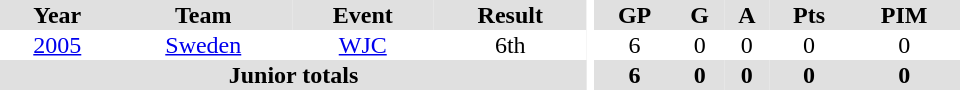<table border="0" cellpadding="1" cellspacing="0" ID="Table3" style="text-align:center; width:40em">
<tr ALIGN="center" bgcolor="#e0e0e0">
<th>Year</th>
<th>Team</th>
<th>Event</th>
<th>Result</th>
<th rowspan="99" bgcolor="#ffffff"></th>
<th>GP</th>
<th>G</th>
<th>A</th>
<th>Pts</th>
<th>PIM</th>
</tr>
<tr>
<td><a href='#'>2005</a></td>
<td><a href='#'>Sweden</a></td>
<td><a href='#'>WJC</a></td>
<td>6th</td>
<td>6</td>
<td>0</td>
<td>0</td>
<td>0</td>
<td>0</td>
</tr>
<tr bgcolor="#e0e0e0">
<th colspan="4">Junior totals</th>
<th>6</th>
<th>0</th>
<th>0</th>
<th>0</th>
<th>0</th>
</tr>
</table>
